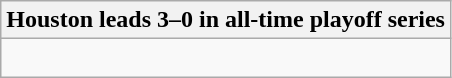<table class="wikitable collapsible collapsed">
<tr>
<th>Houston leads 3–0 in all-time playoff series</th>
</tr>
<tr>
<td><br>

</td>
</tr>
</table>
